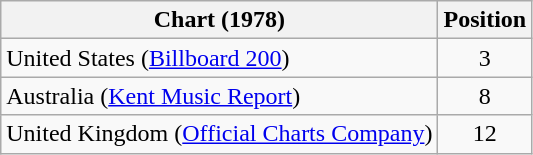<table class="wikitable">
<tr>
<th>Chart (1978)</th>
<th>Position</th>
</tr>
<tr>
<td>United States (<a href='#'>Billboard 200</a>)</td>
<td align="center">3</td>
</tr>
<tr>
<td>Australia (<a href='#'>Kent Music Report</a>)</td>
<td align="center">8</td>
</tr>
<tr>
<td>United Kingdom (<a href='#'>Official Charts Company</a>)</td>
<td align="center">12</td>
</tr>
</table>
